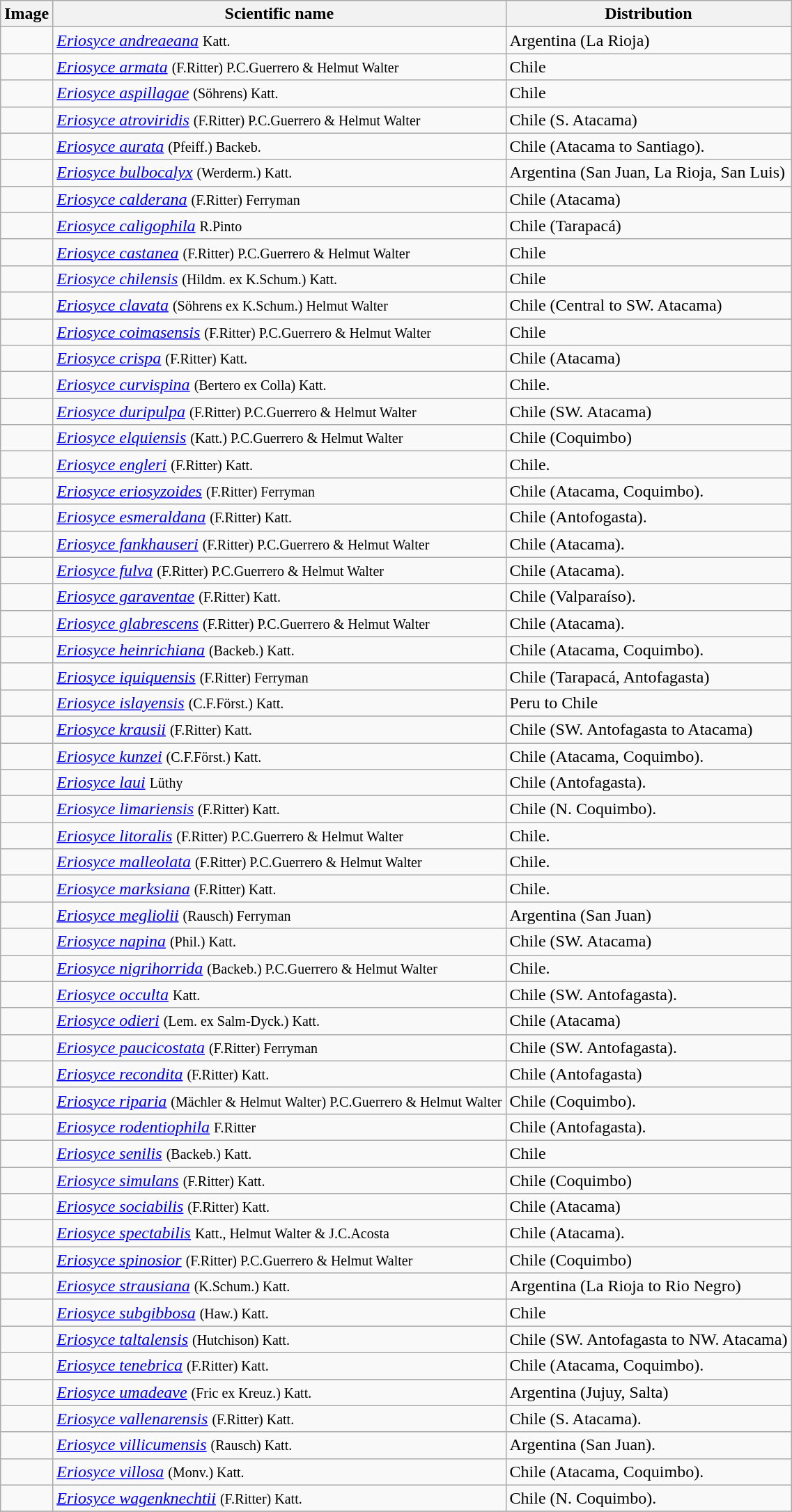<table class="wikitable sortable">
<tr>
<th>Image</th>
<th>Scientific name</th>
<th>Distribution</th>
</tr>
<tr>
<td></td>
<td><em><a href='#'>Eriosyce andreaeana</a></em> <small>Katt.</small></td>
<td>Argentina (La Rioja)</td>
</tr>
<tr>
<td></td>
<td><em><a href='#'>Eriosyce armata</a></em> <small>(F.Ritter) P.C.Guerrero & Helmut Walter</small></td>
<td>Chile</td>
</tr>
<tr>
<td></td>
<td><em><a href='#'>Eriosyce aspillagae</a></em> <small>(Söhrens) Katt.</small></td>
<td>Chile</td>
</tr>
<tr>
<td></td>
<td><em><a href='#'>Eriosyce atroviridis</a></em> <small>(F.Ritter) P.C.Guerrero & Helmut Walter</small></td>
<td>Chile (S. Atacama)</td>
</tr>
<tr>
<td></td>
<td><em><a href='#'>Eriosyce aurata</a></em> <small>(Pfeiff.) Backeb.</small></td>
<td>Chile (Atacama to Santiago).</td>
</tr>
<tr>
<td></td>
<td><em><a href='#'>Eriosyce bulbocalyx</a></em> <small>(Werderm.) Katt.</small></td>
<td>Argentina (San Juan, La Rioja, San Luis)</td>
</tr>
<tr>
<td></td>
<td><em><a href='#'>Eriosyce calderana</a></em> <small>(F.Ritter) Ferryman</small></td>
<td>Chile (Atacama)</td>
</tr>
<tr>
<td></td>
<td><em><a href='#'>Eriosyce caligophila</a></em> <small>R.Pinto</small></td>
<td>Chile (Tarapacá)</td>
</tr>
<tr>
<td></td>
<td><em><a href='#'>Eriosyce castanea</a></em> <small>(F.Ritter) P.C.Guerrero & Helmut Walter</small></td>
<td>Chile</td>
</tr>
<tr>
<td></td>
<td><em><a href='#'>Eriosyce chilensis</a></em> <small>(Hildm. ex K.Schum.) Katt.</small></td>
<td>Chile</td>
</tr>
<tr>
<td></td>
<td><em><a href='#'>Eriosyce clavata</a></em> <small>(Söhrens ex K.Schum.) Helmut Walter</small></td>
<td>Chile (Central to SW. Atacama)</td>
</tr>
<tr>
<td></td>
<td><em><a href='#'>Eriosyce coimasensis</a></em> <small>(F.Ritter) P.C.Guerrero & Helmut Walter</small></td>
<td>Chile</td>
</tr>
<tr>
<td></td>
<td><em><a href='#'>Eriosyce crispa</a></em> <small>(F.Ritter) Katt.</small></td>
<td>Chile (Atacama)</td>
</tr>
<tr>
<td></td>
<td><em><a href='#'>Eriosyce curvispina</a></em> <small>(Bertero ex Colla) Katt.</small></td>
<td>Chile.</td>
</tr>
<tr>
<td></td>
<td><em><a href='#'>Eriosyce duripulpa</a></em> <small>(F.Ritter) P.C.Guerrero & Helmut Walter</small></td>
<td>Chile (SW. Atacama)</td>
</tr>
<tr>
<td></td>
<td><em><a href='#'>Eriosyce elquiensis</a></em> <small>(Katt.) P.C.Guerrero & Helmut Walter</small></td>
<td>Chile (Coquimbo)</td>
</tr>
<tr>
<td></td>
<td><em><a href='#'>Eriosyce engleri</a></em> <small>(F.Ritter) Katt.</small></td>
<td>Chile.</td>
</tr>
<tr>
<td></td>
<td><em><a href='#'>Eriosyce eriosyzoides</a></em> <small>(F.Ritter) Ferryman</small></td>
<td>Chile (Atacama, Coquimbo).</td>
</tr>
<tr>
<td></td>
<td><em><a href='#'>Eriosyce esmeraldana</a></em> <small>(F.Ritter) Katt.</small></td>
<td>Chile (Antofogasta).</td>
</tr>
<tr>
<td></td>
<td><em><a href='#'>Eriosyce fankhauseri</a></em> <small>(F.Ritter) P.C.Guerrero & Helmut Walter</small></td>
<td>Chile (Atacama).</td>
</tr>
<tr>
<td></td>
<td><em><a href='#'>Eriosyce fulva</a></em> <small>(F.Ritter) P.C.Guerrero & Helmut Walter</small></td>
<td>Chile (Atacama).</td>
</tr>
<tr>
<td></td>
<td><em><a href='#'>Eriosyce garaventae</a></em> <small>(F.Ritter) Katt.</small></td>
<td>Chile (Valparaíso).</td>
</tr>
<tr>
<td></td>
<td><em><a href='#'>Eriosyce glabrescens</a></em> <small>(F.Ritter) P.C.Guerrero & Helmut Walter</small></td>
<td>Chile (Atacama).</td>
</tr>
<tr>
<td></td>
<td><em><a href='#'>Eriosyce heinrichiana</a></em> <small>(Backeb.) Katt.</small></td>
<td>Chile (Atacama, Coquimbo).</td>
</tr>
<tr>
<td></td>
<td><em><a href='#'>Eriosyce iquiquensis</a></em> <small>(F.Ritter) Ferryman</small></td>
<td>Chile (Tarapacá, Antofagasta)</td>
</tr>
<tr>
<td></td>
<td><em><a href='#'>Eriosyce islayensis</a></em> <small>(C.F.Först.) Katt.</small></td>
<td>Peru to Chile</td>
</tr>
<tr>
<td></td>
<td><em><a href='#'>Eriosyce krausii</a></em> <small>(F.Ritter) Katt.</small></td>
<td>Chile (SW. Antofagasta to Atacama)</td>
</tr>
<tr>
<td></td>
<td><em><a href='#'>Eriosyce kunzei</a></em> <small>(C.F.Först.) Katt.</small></td>
<td>Chile (Atacama, Coquimbo).</td>
</tr>
<tr>
<td></td>
<td><em><a href='#'>Eriosyce laui</a></em> <small>Lüthy</small></td>
<td>Chile (Antofagasta).</td>
</tr>
<tr>
<td></td>
<td><em><a href='#'>Eriosyce limariensis</a></em> <small>(F.Ritter) Katt.</small></td>
<td>Chile (N. Coquimbo).</td>
</tr>
<tr>
<td></td>
<td><em><a href='#'>Eriosyce litoralis</a></em> <small>(F.Ritter) P.C.Guerrero & Helmut Walter</small></td>
<td>Chile.</td>
</tr>
<tr>
<td></td>
<td><em><a href='#'>Eriosyce malleolata</a></em> <small>(F.Ritter) P.C.Guerrero & Helmut Walter</small></td>
<td>Chile.</td>
</tr>
<tr>
<td></td>
<td><em><a href='#'>Eriosyce marksiana</a></em> <small>(F.Ritter) Katt.</small></td>
<td>Chile.</td>
</tr>
<tr>
<td></td>
<td><em><a href='#'>Eriosyce megliolii</a></em> <small>(Rausch) Ferryman</small></td>
<td>Argentina (San Juan)</td>
</tr>
<tr>
<td></td>
<td><em><a href='#'>Eriosyce napina</a></em> <small>(Phil.) Katt.</small></td>
<td>Chile (SW. Atacama)</td>
</tr>
<tr>
<td></td>
<td><em><a href='#'>Eriosyce nigrihorrida</a></em> <small>(Backeb.) P.C.Guerrero & Helmut Walter</small></td>
<td>Chile.</td>
</tr>
<tr>
<td></td>
<td><em><a href='#'>Eriosyce occulta</a></em> <small>Katt.</small></td>
<td>Chile (SW. Antofagasta).</td>
</tr>
<tr>
<td></td>
<td><em><a href='#'>Eriosyce odieri</a></em> <small>(Lem. ex Salm-Dyck.) Katt.</small></td>
<td>Chile (Atacama)</td>
</tr>
<tr>
<td></td>
<td><em><a href='#'>Eriosyce paucicostata</a></em> <small>(F.Ritter) Ferryman</small></td>
<td>Chile (SW. Antofagasta).</td>
</tr>
<tr>
<td></td>
<td><em><a href='#'>Eriosyce recondita</a></em> <small>(F.Ritter) Katt.</small></td>
<td>Chile (Antofagasta)</td>
</tr>
<tr>
<td></td>
<td><em><a href='#'>Eriosyce riparia</a></em> <small>(Mächler & Helmut Walter) P.C.Guerrero & Helmut Walter</small></td>
<td>Chile (Coquimbo).</td>
</tr>
<tr>
<td></td>
<td><em><a href='#'>Eriosyce rodentiophila</a></em> <small>F.Ritter</small></td>
<td>Chile (Antofagasta).</td>
</tr>
<tr>
<td></td>
<td><em><a href='#'>Eriosyce senilis</a></em> <small>(Backeb.) Katt.</small></td>
<td>Chile</td>
</tr>
<tr>
<td></td>
<td><em><a href='#'>Eriosyce simulans</a></em> <small>(F.Ritter) Katt.</small></td>
<td>Chile (Coquimbo)</td>
</tr>
<tr>
<td></td>
<td><em><a href='#'>Eriosyce sociabilis</a></em> <small>(F.Ritter) Katt.</small></td>
<td>Chile (Atacama)</td>
</tr>
<tr>
<td></td>
<td><em><a href='#'>Eriosyce spectabilis</a></em> <small>Katt., Helmut Walter & J.C.Acosta</small></td>
<td>Chile (Atacama).</td>
</tr>
<tr>
<td></td>
<td><em><a href='#'>Eriosyce spinosior</a></em> <small>(F.Ritter) P.C.Guerrero & Helmut Walter</small></td>
<td>Chile (Coquimbo)</td>
</tr>
<tr>
<td></td>
<td><em><a href='#'>Eriosyce strausiana</a></em> <small>(K.Schum.) Katt.</small></td>
<td>Argentina (La Rioja to Rio Negro)</td>
</tr>
<tr>
<td></td>
<td><em><a href='#'>Eriosyce subgibbosa</a></em> <small>(Haw.) Katt.</small></td>
<td>Chile</td>
</tr>
<tr>
<td></td>
<td><em><a href='#'>Eriosyce taltalensis</a></em> <small>(Hutchison) Katt.</small></td>
<td>Chile (SW. Antofagasta to NW. Atacama)</td>
</tr>
<tr>
<td></td>
<td><em><a href='#'>Eriosyce tenebrica</a></em> <small>(F.Ritter) Katt.</small></td>
<td>Chile (Atacama, Coquimbo).</td>
</tr>
<tr>
<td></td>
<td><em><a href='#'>Eriosyce umadeave</a></em> <small>(Fric ex Kreuz.) Katt.</small></td>
<td>Argentina (Jujuy, Salta)</td>
</tr>
<tr>
<td></td>
<td><em><a href='#'>Eriosyce vallenarensis</a></em> <small>(F.Ritter) Katt.</small></td>
<td>Chile (S. Atacama).</td>
</tr>
<tr>
<td></td>
<td><em><a href='#'>Eriosyce villicumensis</a></em> <small>(Rausch) Katt.</small></td>
<td>Argentina (San Juan).</td>
</tr>
<tr>
<td></td>
<td><em><a href='#'>Eriosyce villosa</a></em> <small>(Monv.) Katt.</small></td>
<td>Chile (Atacama, Coquimbo).</td>
</tr>
<tr>
<td></td>
<td><em><a href='#'>Eriosyce wagenknechtii</a></em> <small>(F.Ritter) Katt.</small></td>
<td>Chile (N. Coquimbo).</td>
</tr>
<tr>
</tr>
</table>
